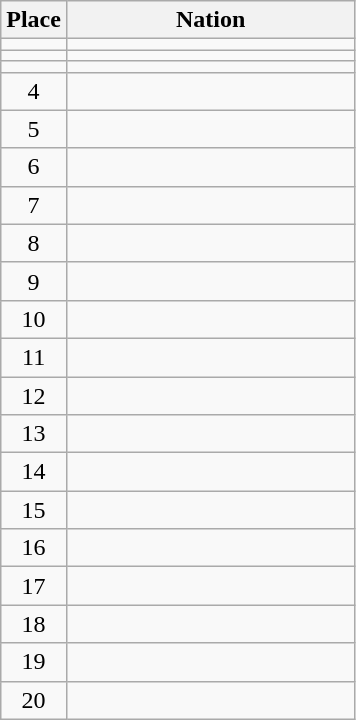<table class=wikitable style=text-align:center>
<tr>
<th width=35>Place</th>
<th width=185>Nation</th>
</tr>
<tr>
<td></td>
<td style=text-align:left></td>
</tr>
<tr>
<td></td>
<td style=text-align:left></td>
</tr>
<tr>
<td></td>
<td style=text-align:left></td>
</tr>
<tr>
<td>4</td>
<td style=text-align:left></td>
</tr>
<tr>
<td>5</td>
<td style=text-align:left></td>
</tr>
<tr>
<td>6</td>
<td style=text-align:left></td>
</tr>
<tr>
<td>7</td>
<td style=text-align:left></td>
</tr>
<tr>
<td>8</td>
<td style=text-align:left></td>
</tr>
<tr>
<td>9</td>
<td style=text-align:left></td>
</tr>
<tr>
<td>10</td>
<td style=text-align:left></td>
</tr>
<tr>
<td>11</td>
<td style=text-align:left></td>
</tr>
<tr>
<td>12</td>
<td style=text-align:left></td>
</tr>
<tr>
<td>13</td>
<td style=text-align:left></td>
</tr>
<tr>
<td>14</td>
<td style=text-align:left></td>
</tr>
<tr>
<td>15</td>
<td style=text-align:left></td>
</tr>
<tr>
<td>16</td>
<td style=text-align:left></td>
</tr>
<tr>
<td>17</td>
<td style=text-align:left></td>
</tr>
<tr>
<td>18</td>
<td style=text-align:left></td>
</tr>
<tr>
<td>19</td>
<td style=text-align:left></td>
</tr>
<tr>
<td>20</td>
<td style=text-align:left></td>
</tr>
</table>
